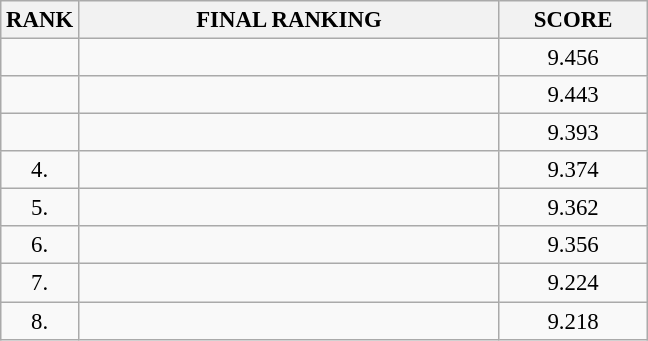<table class="wikitable" style="font-size:95%;">
<tr>
<th>RANK</th>
<th align="left" style="width: 18em">FINAL RANKING</th>
<th align="center" style="width: 6em">SCORE</th>
</tr>
<tr>
<td align="center"></td>
<td></td>
<td align="center">9.456</td>
</tr>
<tr>
<td align="center"></td>
<td></td>
<td align="center">9.443</td>
</tr>
<tr>
<td align="center"></td>
<td></td>
<td align="center">9.393</td>
</tr>
<tr>
<td align="center">4.</td>
<td></td>
<td align="center">9.374</td>
</tr>
<tr>
<td align="center">5.</td>
<td></td>
<td align="center">9.362</td>
</tr>
<tr>
<td align="center">6.</td>
<td></td>
<td align="center">9.356</td>
</tr>
<tr>
<td align="center">7.</td>
<td></td>
<td align="center">9.224</td>
</tr>
<tr>
<td align="center">8.</td>
<td></td>
<td align="center">9.218</td>
</tr>
</table>
